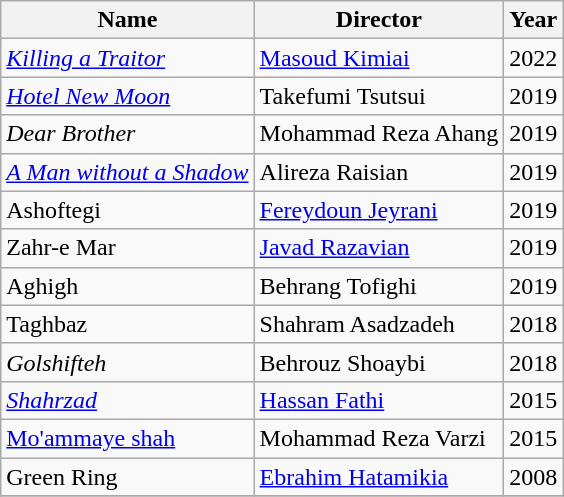<table class="wikitable">
<tr>
<th>Name</th>
<th>Director</th>
<th>Year</th>
</tr>
<tr>
<td><em><a href='#'>Killing a Traitor</a></em></td>
<td><a href='#'>Masoud Kimiai</a></td>
<td>2022</td>
</tr>
<tr>
<td><em><a href='#'>Hotel New Moon</a></em></td>
<td>Takefumi Tsutsui</td>
<td>2019</td>
</tr>
<tr>
<td><em>Dear Brother</em></td>
<td>Mohammad Reza Ahang</td>
<td>2019</td>
</tr>
<tr>
<td><em><a href='#'>A Man without a Shadow</a></em></td>
<td>Alireza Raisian</td>
<td>2019</td>
</tr>
<tr>
<td>Ashoftegi</td>
<td><a href='#'>Fereydoun Jeyrani</a></td>
<td>2019</td>
</tr>
<tr>
<td>Zahr-e Mar</td>
<td><a href='#'>Javad Razavian</a></td>
<td>2019</td>
</tr>
<tr>
<td>Aghigh</td>
<td>Behrang Tofighi</td>
<td>2019</td>
</tr>
<tr>
<td>Taghbaz</td>
<td>Shahram Asadzadeh</td>
<td>2018</td>
</tr>
<tr>
<td><em>Golshifteh</em></td>
<td>Behrouz Shoaybi</td>
<td>2018</td>
</tr>
<tr>
<td><a href='#'><em>Shahrzad</em></a></td>
<td><a href='#'>Hassan Fathi</a></td>
<td>2015</td>
</tr>
<tr>
<td><a href='#'>Mo'ammaye shah</a></td>
<td>Mohammad Reza Varzi</td>
<td>2015</td>
</tr>
<tr>
<td>Green Ring</td>
<td><a href='#'>Ebrahim Hatamikia</a></td>
<td>2008</td>
</tr>
<tr>
</tr>
</table>
